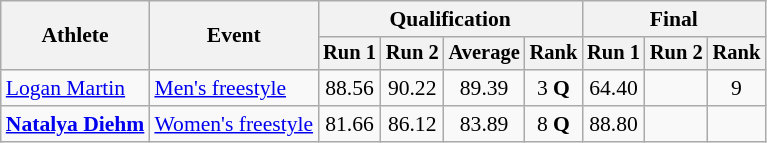<table class=wikitable style=font-size:90%;text-align:center>
<tr>
<th rowspan=2>Athlete</th>
<th rowspan=2>Event</th>
<th colspan=4>Qualification</th>
<th colspan=3>Final</th>
</tr>
<tr style=font-size:95%>
<th>Run 1</th>
<th>Run 2</th>
<th>Average</th>
<th>Rank</th>
<th>Run 1</th>
<th>Run 2</th>
<th>Rank</th>
</tr>
<tr>
<td align=left><a href='#'>Logan Martin</a></td>
<td align=left><a href='#'>Men's freestyle</a></td>
<td>88.56</td>
<td>90.22</td>
<td>89.39</td>
<td>3 <strong>Q</strong></td>
<td>64.40</td>
<td></td>
<td>9</td>
</tr>
<tr>
<td align=left><strong><a href='#'>Natalya Diehm</a></strong></td>
<td align=left><a href='#'>Women's freestyle</a></td>
<td>81.66</td>
<td>86.12</td>
<td>83.89</td>
<td>8 <strong>Q</strong></td>
<td>88.80</td>
<td></td>
<td></td>
</tr>
</table>
